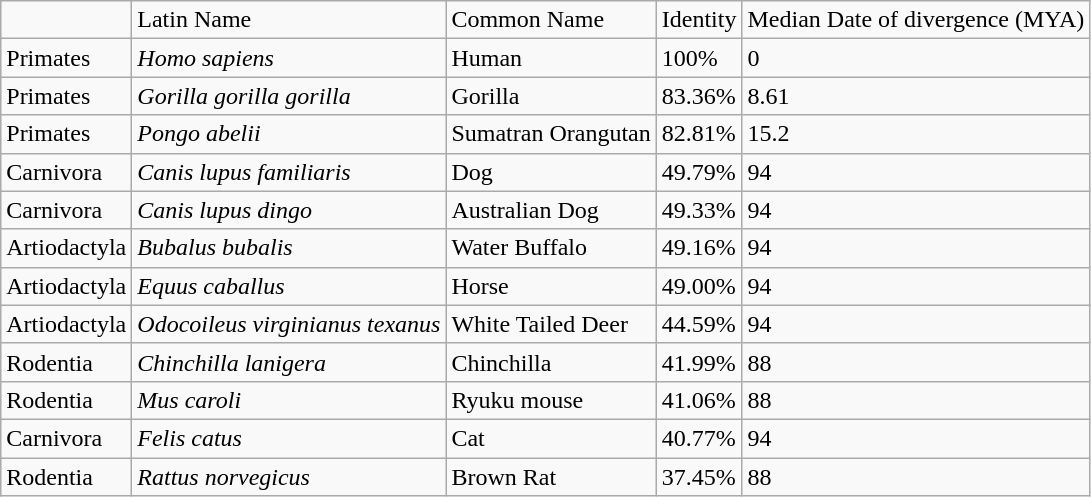<table class="wikitable">
<tr>
<td></td>
<td>Latin Name</td>
<td>Common Name</td>
<td>Identity</td>
<td>Median Date of divergence (MYA)</td>
</tr>
<tr>
<td>Primates</td>
<td><em>Homo sapiens</em></td>
<td>Human</td>
<td>100%</td>
<td>0</td>
</tr>
<tr>
<td>Primates</td>
<td><em>Gorilla gorilla gorilla</em></td>
<td>Gorilla</td>
<td>83.36%</td>
<td>8.61</td>
</tr>
<tr>
<td>Primates</td>
<td><em>Pongo abelii</em></td>
<td>Sumatran Orangutan</td>
<td>82.81%</td>
<td>15.2</td>
</tr>
<tr>
<td>Carnivora</td>
<td><em>Canis lupus familiaris</em></td>
<td>Dog</td>
<td>49.79%</td>
<td>94</td>
</tr>
<tr>
<td>Carnivora</td>
<td><em>Canis lupus dingo</em></td>
<td>Australian Dog</td>
<td>49.33%</td>
<td>94</td>
</tr>
<tr>
<td>Artiodactyla</td>
<td><em>Bubalus bubalis</em></td>
<td>Water Buffalo</td>
<td>49.16%</td>
<td>94</td>
</tr>
<tr>
<td>Artiodactyla</td>
<td><em>Equus caballus</em></td>
<td>Horse</td>
<td>49.00%</td>
<td>94</td>
</tr>
<tr>
<td>Artiodactyla</td>
<td><em>Odocoileus virginianus texanus</em></td>
<td>White Tailed Deer</td>
<td>44.59%</td>
<td>94</td>
</tr>
<tr>
<td>Rodentia</td>
<td><em>Chinchilla lanigera</em></td>
<td>Chinchilla</td>
<td>41.99%</td>
<td>88</td>
</tr>
<tr>
<td>Rodentia</td>
<td><em>Mus caroli</em></td>
<td>Ryuku mouse</td>
<td>41.06%</td>
<td>88</td>
</tr>
<tr>
<td>Carnivora</td>
<td><em>Felis catus</em></td>
<td>Cat</td>
<td>40.77%</td>
<td>94</td>
</tr>
<tr>
<td>Rodentia</td>
<td><em>Rattus norvegicus</em></td>
<td>Brown Rat</td>
<td>37.45%</td>
<td>88</td>
</tr>
</table>
